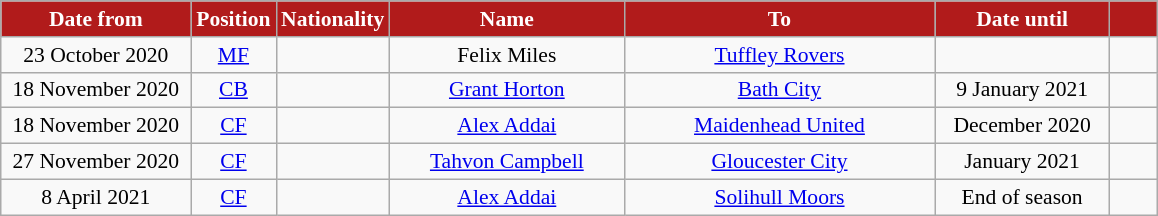<table class="wikitable"  style="text-align:center; font-size:90%; ">
<tr>
<th style="background:#B11B1B;color:#fff;; width:120px;">Date from</th>
<th style="background:#B11B1B;color:#fff;; width:50px;">Position</th>
<th style="background:#B11B1B;color:#fff;; width:50px;">Nationality</th>
<th style="background:#B11B1B;color:#fff;; width:150px;">Name</th>
<th style="background:#B11B1B;color:#fff;; width:200px;">To</th>
<th style="background:#B11B1B;color:#fff;; width:110px;">Date until</th>
<th style="background:#B11B1B;color:#fff;; width:25px;"></th>
</tr>
<tr>
<td>23 October 2020</td>
<td><a href='#'>MF</a></td>
<td></td>
<td>Felix Miles</td>
<td> <a href='#'>Tuffley Rovers</a></td>
<td></td>
<td></td>
</tr>
<tr>
<td>18 November 2020</td>
<td><a href='#'>CB</a></td>
<td></td>
<td><a href='#'>Grant Horton</a></td>
<td> <a href='#'>Bath City</a></td>
<td>9 January 2021</td>
<td></td>
</tr>
<tr>
<td>18 November 2020</td>
<td><a href='#'>CF</a></td>
<td></td>
<td><a href='#'>Alex Addai</a></td>
<td> <a href='#'>Maidenhead United</a></td>
<td>December 2020</td>
<td></td>
</tr>
<tr>
<td>27 November 2020</td>
<td><a href='#'>CF</a></td>
<td></td>
<td><a href='#'>Tahvon Campbell</a></td>
<td> <a href='#'>Gloucester City</a></td>
<td>January 2021</td>
<td></td>
</tr>
<tr>
<td>8 April 2021</td>
<td><a href='#'>CF</a></td>
<td></td>
<td><a href='#'>Alex Addai</a></td>
<td> <a href='#'>Solihull Moors</a></td>
<td>End of season</td>
<td></td>
</tr>
</table>
